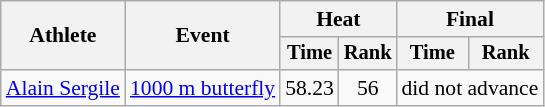<table class=wikitable style=font-size:90%;text-align:center>
<tr>
<th rowspan=2>Athlete</th>
<th rowspan=2>Event</th>
<th colspan=2>Heat</th>
<th colspan=2>Final</th>
</tr>
<tr style=font-size:95%>
<th>Time</th>
<th>Rank</th>
<th>Time</th>
<th>Rank</th>
</tr>
<tr>
<td align=left><a href='#'>Alain Sergile</a></td>
<td align=left><a href='#'>1000 m butterfly</a></td>
<td>58.23</td>
<td>56</td>
<td colspan=2>did not advance</td>
</tr>
</table>
